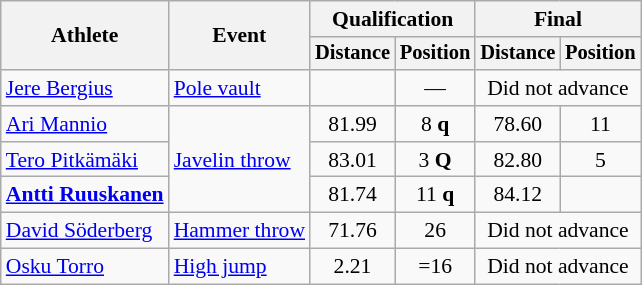<table class=wikitable style="font-size:90%">
<tr>
<th rowspan="2">Athlete</th>
<th rowspan="2">Event</th>
<th colspan="2">Qualification</th>
<th colspan="2">Final</th>
</tr>
<tr style="font-size:95%">
<th>Distance</th>
<th>Position</th>
<th>Distance</th>
<th>Position</th>
</tr>
<tr align=center>
<td align=left><a href='#'>Jere Bergius</a></td>
<td align=left><a href='#'>Pole vault</a></td>
<td></td>
<td>—</td>
<td colspan=2>Did not advance</td>
</tr>
<tr align=center>
<td align=left><a href='#'>Ari Mannio</a></td>
<td align=left rowspan=3><a href='#'>Javelin throw</a></td>
<td>81.99</td>
<td>8 <strong>q</strong></td>
<td>78.60</td>
<td>11</td>
</tr>
<tr align=center>
<td align=left><a href='#'>Tero Pitkämäki</a></td>
<td>83.01</td>
<td>3 <strong>Q</strong></td>
<td>82.80</td>
<td>5</td>
</tr>
<tr align=center>
<td align=left><strong><a href='#'>Antti Ruuskanen</a></strong></td>
<td>81.74</td>
<td>11 <strong>q</strong></td>
<td>84.12</td>
<td></td>
</tr>
<tr align=center>
<td align=left><a href='#'>David Söderberg</a></td>
<td align=left><a href='#'>Hammer throw</a></td>
<td>71.76</td>
<td>26</td>
<td colspan=2>Did not advance</td>
</tr>
<tr align=center>
<td align=left><a href='#'>Osku Torro</a></td>
<td align=left><a href='#'>High jump</a></td>
<td>2.21</td>
<td>=16</td>
<td colspan=2>Did not advance</td>
</tr>
</table>
